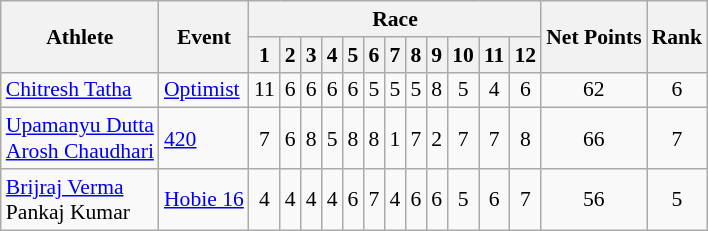<table class=wikitable style="text-align:center; font-size:90%">
<tr>
<th rowspan=2>Athlete</th>
<th rowspan=2>Event</th>
<th colspan=12>Race</th>
<th rowspan=2>Net Points</th>
<th rowspan=2>Rank</th>
</tr>
<tr>
<th>1</th>
<th>2</th>
<th>3</th>
<th>4</th>
<th>5</th>
<th>6</th>
<th>7</th>
<th>8</th>
<th>9</th>
<th>10</th>
<th>11</th>
<th>12</th>
</tr>
<tr>
<td align=left><a href='#'>Chitresh Tatha</a></td>
<td align=left><a href='#'>Optimist</a></td>
<td>11</td>
<td>6</td>
<td>6</td>
<td>6</td>
<td>6</td>
<td>5</td>
<td>5</td>
<td>5</td>
<td>8</td>
<td>5</td>
<td>4</td>
<td>6</td>
<td>62</td>
<td>6</td>
</tr>
<tr>
<td align=left><a href='#'>Upamanyu Dutta</a><br><a href='#'>Arosh Chaudhari</a></td>
<td align=left><a href='#'>420</a></td>
<td>7</td>
<td>6</td>
<td>8</td>
<td>5</td>
<td>8</td>
<td>8</td>
<td>1</td>
<td>7</td>
<td>2</td>
<td>7</td>
<td>7</td>
<td>8</td>
<td>66</td>
<td>7</td>
</tr>
<tr>
<td align=left><a href='#'>Brijraj Verma</a><br>Pankaj Kumar</td>
<td align=left><a href='#'>Hobie 16</a></td>
<td>4</td>
<td>4</td>
<td>4</td>
<td>4</td>
<td>6</td>
<td>7</td>
<td>4</td>
<td>6</td>
<td>6</td>
<td>5</td>
<td>6</td>
<td>7</td>
<td>56</td>
<td>5</td>
</tr>
</table>
